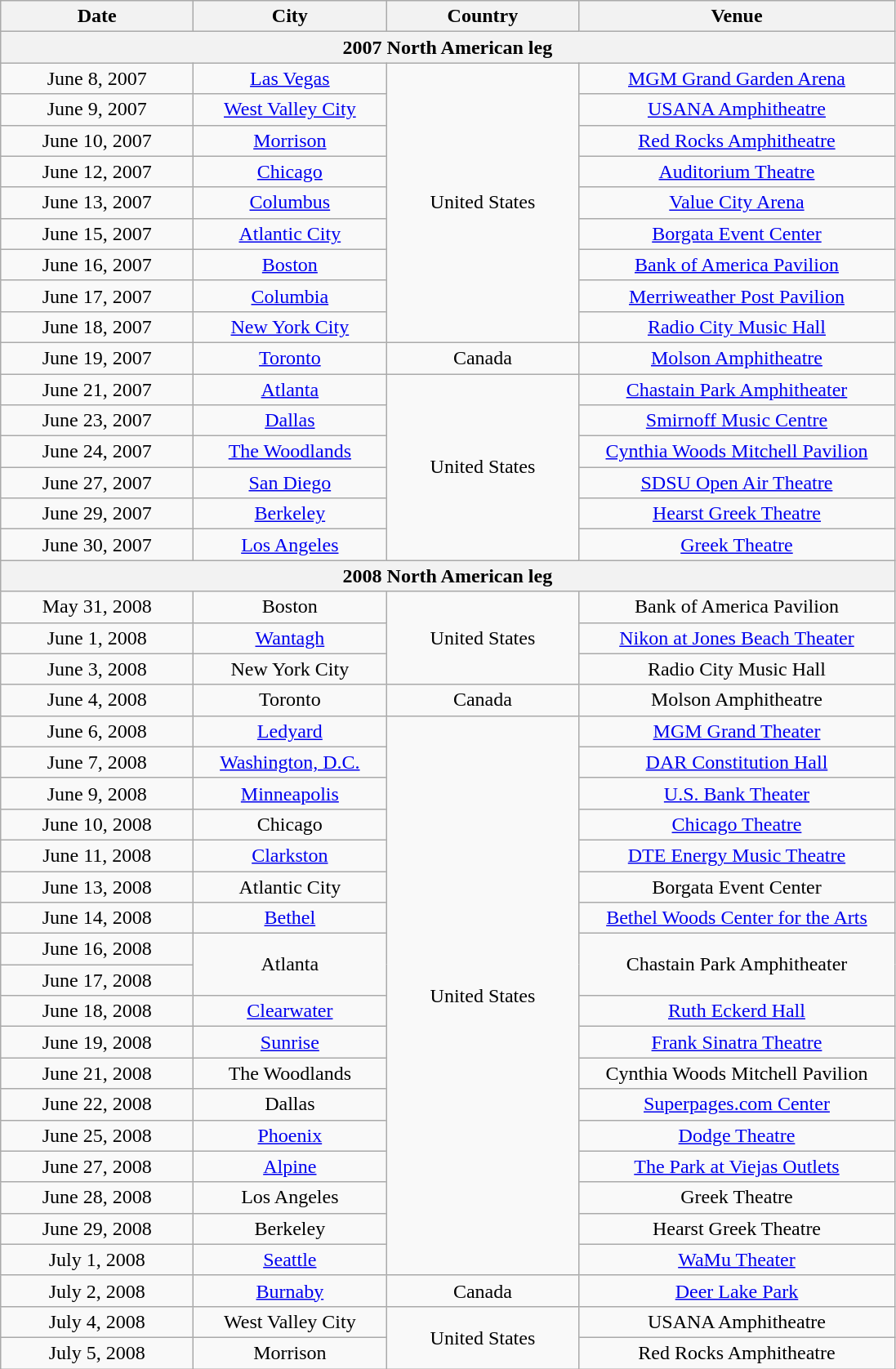<table class="wikitable" style="text-align:center;">
<tr>
<th style="width:150px;">Date</th>
<th style="width:150px;">City</th>
<th style="width:150px;">Country</th>
<th style="width:250px;">Venue</th>
</tr>
<tr>
<th colspan="4">2007 North American leg</th>
</tr>
<tr>
<td>June 8, 2007</td>
<td><a href='#'>Las Vegas</a></td>
<td rowspan="9">United States</td>
<td><a href='#'>MGM Grand Garden Arena</a></td>
</tr>
<tr>
<td>June 9, 2007</td>
<td><a href='#'>West Valley City</a></td>
<td><a href='#'>USANA Amphitheatre</a></td>
</tr>
<tr>
<td>June 10, 2007</td>
<td><a href='#'>Morrison</a></td>
<td><a href='#'>Red Rocks Amphitheatre</a></td>
</tr>
<tr>
<td>June 12, 2007</td>
<td><a href='#'>Chicago</a></td>
<td><a href='#'>Auditorium Theatre</a></td>
</tr>
<tr>
<td>June 13, 2007</td>
<td><a href='#'>Columbus</a></td>
<td><a href='#'>Value City Arena</a></td>
</tr>
<tr>
<td>June 15, 2007</td>
<td><a href='#'>Atlantic City</a></td>
<td><a href='#'>Borgata Event Center</a></td>
</tr>
<tr>
<td>June 16, 2007</td>
<td><a href='#'>Boston</a></td>
<td><a href='#'>Bank of America Pavilion</a></td>
</tr>
<tr>
<td>June 17, 2007</td>
<td><a href='#'>Columbia</a></td>
<td><a href='#'>Merriweather Post Pavilion</a></td>
</tr>
<tr>
<td>June 18, 2007</td>
<td><a href='#'>New York City</a></td>
<td><a href='#'>Radio City Music Hall</a></td>
</tr>
<tr>
<td>June 19, 2007</td>
<td><a href='#'>Toronto</a></td>
<td>Canada</td>
<td><a href='#'>Molson Amphitheatre</a></td>
</tr>
<tr>
<td>June 21, 2007</td>
<td><a href='#'>Atlanta</a></td>
<td rowspan="6">United States</td>
<td><a href='#'>Chastain Park Amphitheater</a></td>
</tr>
<tr>
<td>June 23, 2007</td>
<td><a href='#'>Dallas</a></td>
<td><a href='#'>Smirnoff Music Centre</a></td>
</tr>
<tr>
<td>June 24, 2007</td>
<td><a href='#'>The Woodlands</a></td>
<td><a href='#'>Cynthia Woods Mitchell Pavilion</a></td>
</tr>
<tr>
<td>June 27, 2007</td>
<td><a href='#'>San Diego</a></td>
<td><a href='#'>SDSU Open Air Theatre</a></td>
</tr>
<tr>
<td>June 29, 2007</td>
<td><a href='#'>Berkeley</a></td>
<td><a href='#'>Hearst Greek Theatre</a></td>
</tr>
<tr>
<td>June 30, 2007</td>
<td><a href='#'>Los Angeles</a></td>
<td><a href='#'>Greek Theatre</a></td>
</tr>
<tr>
<th colspan="4">2008 North American leg</th>
</tr>
<tr>
<td>May 31, 2008</td>
<td>Boston</td>
<td rowspan="3">United States</td>
<td>Bank of America Pavilion</td>
</tr>
<tr>
<td>June 1, 2008</td>
<td><a href='#'>Wantagh</a></td>
<td><a href='#'>Nikon at Jones Beach Theater</a></td>
</tr>
<tr>
<td>June 3, 2008</td>
<td>New York City</td>
<td>Radio City Music Hall</td>
</tr>
<tr>
<td>June 4, 2008</td>
<td>Toronto</td>
<td>Canada</td>
<td>Molson Amphitheatre</td>
</tr>
<tr>
<td>June 6, 2008</td>
<td><a href='#'>Ledyard</a></td>
<td rowspan="18">United States</td>
<td><a href='#'>MGM Grand Theater</a></td>
</tr>
<tr>
<td>June 7, 2008</td>
<td><a href='#'>Washington, D.C.</a></td>
<td><a href='#'>DAR Constitution Hall</a></td>
</tr>
<tr>
<td>June 9, 2008</td>
<td><a href='#'>Minneapolis</a></td>
<td><a href='#'>U.S. Bank Theater</a></td>
</tr>
<tr>
<td>June 10, 2008</td>
<td>Chicago</td>
<td><a href='#'>Chicago Theatre</a></td>
</tr>
<tr>
<td>June 11, 2008</td>
<td><a href='#'>Clarkston</a></td>
<td><a href='#'>DTE Energy Music Theatre</a></td>
</tr>
<tr>
<td>June 13, 2008</td>
<td>Atlantic City</td>
<td>Borgata Event Center</td>
</tr>
<tr>
<td>June 14, 2008</td>
<td><a href='#'>Bethel</a></td>
<td><a href='#'>Bethel Woods Center for the Arts</a></td>
</tr>
<tr>
<td>June 16, 2008</td>
<td rowspan="2">Atlanta</td>
<td rowspan="2">Chastain Park Amphitheater</td>
</tr>
<tr>
<td>June 17, 2008</td>
</tr>
<tr>
<td>June 18, 2008</td>
<td><a href='#'>Clearwater</a></td>
<td><a href='#'>Ruth Eckerd Hall</a></td>
</tr>
<tr>
<td>June 19, 2008</td>
<td><a href='#'>Sunrise</a></td>
<td><a href='#'>Frank Sinatra Theatre</a></td>
</tr>
<tr>
<td>June 21, 2008</td>
<td>The Woodlands</td>
<td>Cynthia Woods Mitchell Pavilion</td>
</tr>
<tr>
<td>June 22, 2008</td>
<td>Dallas</td>
<td><a href='#'>Superpages.com Center</a></td>
</tr>
<tr>
<td>June 25, 2008</td>
<td><a href='#'>Phoenix</a></td>
<td><a href='#'>Dodge Theatre</a></td>
</tr>
<tr>
<td>June 27, 2008</td>
<td><a href='#'>Alpine</a></td>
<td><a href='#'>The Park at Viejas Outlets</a></td>
</tr>
<tr>
<td>June 28, 2008</td>
<td>Los Angeles</td>
<td>Greek Theatre</td>
</tr>
<tr>
<td>June 29, 2008</td>
<td>Berkeley</td>
<td>Hearst Greek Theatre</td>
</tr>
<tr>
<td>July 1, 2008</td>
<td><a href='#'>Seattle</a></td>
<td><a href='#'>WaMu Theater</a></td>
</tr>
<tr>
<td>July 2, 2008</td>
<td><a href='#'>Burnaby</a></td>
<td>Canada</td>
<td><a href='#'>Deer Lake Park</a></td>
</tr>
<tr>
<td>July 4, 2008</td>
<td>West Valley City</td>
<td rowspan="2">United States</td>
<td>USANA Amphitheatre</td>
</tr>
<tr>
<td>July 5, 2008</td>
<td>Morrison</td>
<td>Red Rocks Amphitheatre</td>
</tr>
</table>
